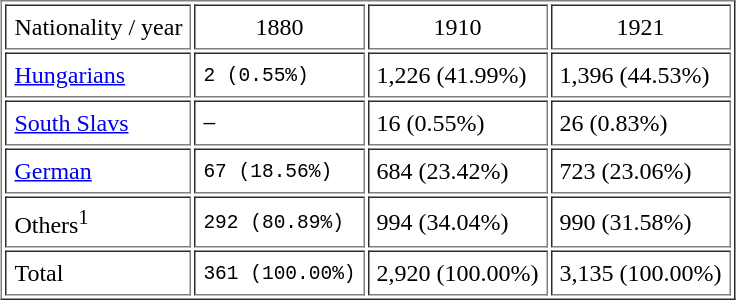<table style="margin:auto;" border="1" cellpadding="5">
<tr>
<td style="text-align: center;">Nationality / year</td>
<td style="text-align: center;">1880</td>
<td style="text-align: center;">1910</td>
<td style="text-align: center;">1921</td>
</tr>
<tr>
<td style="text-align: left;"><a href='#'>Hungarians</a></td>
<td style="font-family:Monospace;">2 (0.55%)</td>
<td style="text-align: left;">1,226 (41.99%)</td>
<td style="text-align: left;">1,396 (44.53%)</td>
</tr>
<tr>
<td style="text-align: left;"><a href='#'>South Slavs</a></td>
<td style="font-family:Monospace;">—</td>
<td style="text-align: left;">16 (0.55%)</td>
<td style="text-align: left;">26 (0.83%)</td>
</tr>
<tr>
<td style="text-align: left;"><a href='#'>German</a></td>
<td style="font-family:Monospace;">67 (18.56%)</td>
<td style="text-align: left;">684 (23.42%)</td>
<td style="text-align: left;">723 (23.06%)</td>
</tr>
<tr>
<td style="text-align: left;">Others<sup>1</sup></td>
<td style="font-family:Monospace;">292 (80.89%)</td>
<td style="text-align: left;">994 (34.04%)</td>
<td style="text-align: left;">990 (31.58%)</td>
</tr>
<tr>
<td style="text-align: left;">Total</td>
<td style="font-family:Monospace;">361 (100.00%)</td>
<td style="text-align: left;">2,920 (100.00%)</td>
<td style="text-align: left;">3,135 (100.00%)</td>
</tr>
</table>
